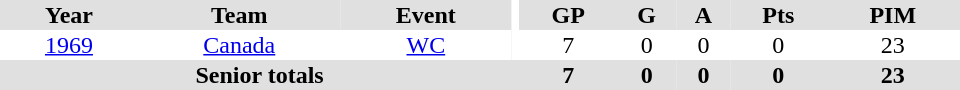<table border="0" cellpadding="1" cellspacing="0" ID="Table3" style="text-align:center; width:40em">
<tr bgcolor="#e0e0e0">
<th>Year</th>
<th>Team</th>
<th>Event</th>
<th rowspan="102" bgcolor="#ffffff"></th>
<th>GP</th>
<th>G</th>
<th>A</th>
<th>Pts</th>
<th>PIM</th>
</tr>
<tr>
<td><a href='#'>1969</a></td>
<td><a href='#'>Canada</a></td>
<td><a href='#'>WC</a></td>
<td>7</td>
<td>0</td>
<td>0</td>
<td>0</td>
<td>23</td>
</tr>
<tr bgcolor="#e0e0e0">
<th colspan="4">Senior totals</th>
<th>7</th>
<th>0</th>
<th>0</th>
<th>0</th>
<th>23</th>
</tr>
</table>
